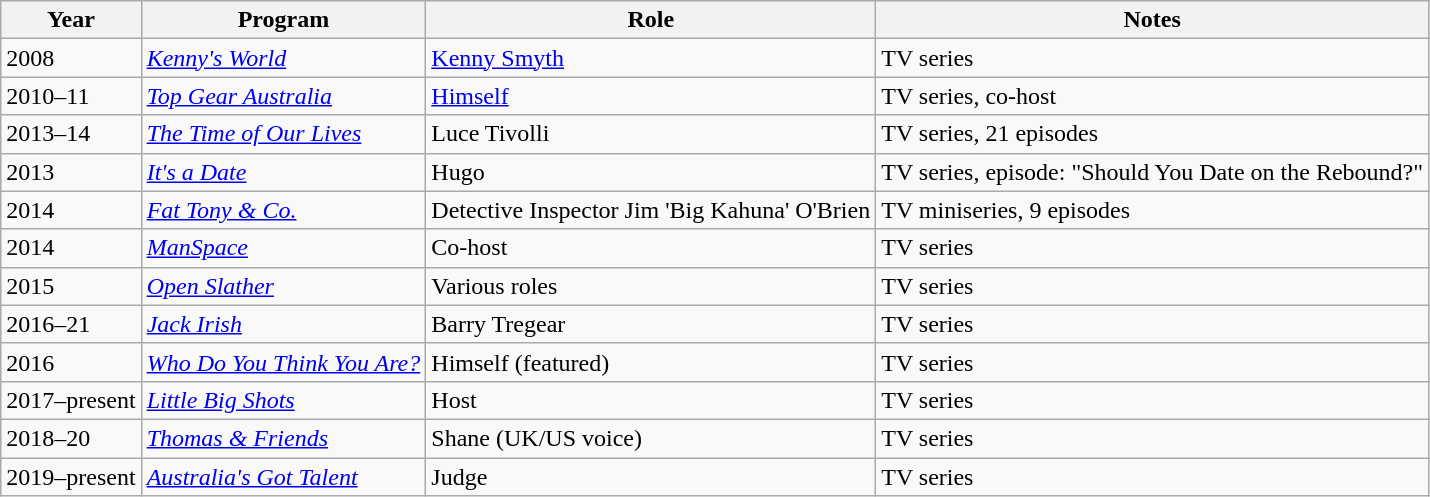<table class="wikitable sortable">
<tr>
<th>Year</th>
<th>Program</th>
<th>Role</th>
<th>Notes</th>
</tr>
<tr>
<td>2008</td>
<td><em><a href='#'>Kenny's World</a></em></td>
<td><a href='#'>Kenny Smyth</a></td>
<td>TV series</td>
</tr>
<tr>
<td>2010–11</td>
<td><em><a href='#'>Top Gear Australia</a></em></td>
<td><a href='#'>Himself</a></td>
<td>TV series, co-host</td>
</tr>
<tr>
<td>2013–14</td>
<td><em><a href='#'>The Time of Our Lives</a></em></td>
<td>Luce Tivolli</td>
<td>TV series, 21 episodes</td>
</tr>
<tr>
<td>2013</td>
<td><em><a href='#'>It's a Date</a></em></td>
<td>Hugo</td>
<td>TV series, episode: "Should You Date on the Rebound?"</td>
</tr>
<tr>
<td>2014</td>
<td><em><a href='#'>Fat Tony & Co.</a></em></td>
<td>Detective Inspector Jim 'Big Kahuna' O'Brien</td>
<td>TV miniseries, 9 episodes</td>
</tr>
<tr>
<td>2014</td>
<td><em><a href='#'>ManSpace</a></em></td>
<td>Co-host</td>
<td>TV series</td>
</tr>
<tr>
<td>2015</td>
<td><em><a href='#'>Open Slather</a></em></td>
<td>Various roles</td>
<td>TV series</td>
</tr>
<tr>
<td>2016–21</td>
<td><em><a href='#'>Jack Irish</a></em></td>
<td>Barry Tregear</td>
<td>TV series</td>
</tr>
<tr>
<td>2016</td>
<td><em><a href='#'>Who Do You Think You Are?</a></em></td>
<td>Himself (featured)</td>
<td>TV series</td>
</tr>
<tr>
<td>2017–present</td>
<td><em><a href='#'>Little Big Shots</a></em></td>
<td>Host</td>
<td>TV series</td>
</tr>
<tr>
<td>2018–20</td>
<td><em><a href='#'>Thomas & Friends</a></em></td>
<td>Shane (UK/US voice)</td>
<td>TV series</td>
</tr>
<tr>
<td>2019–present</td>
<td><em><a href='#'>Australia's Got Talent</a></em></td>
<td>Judge</td>
<td>TV series</td>
</tr>
</table>
